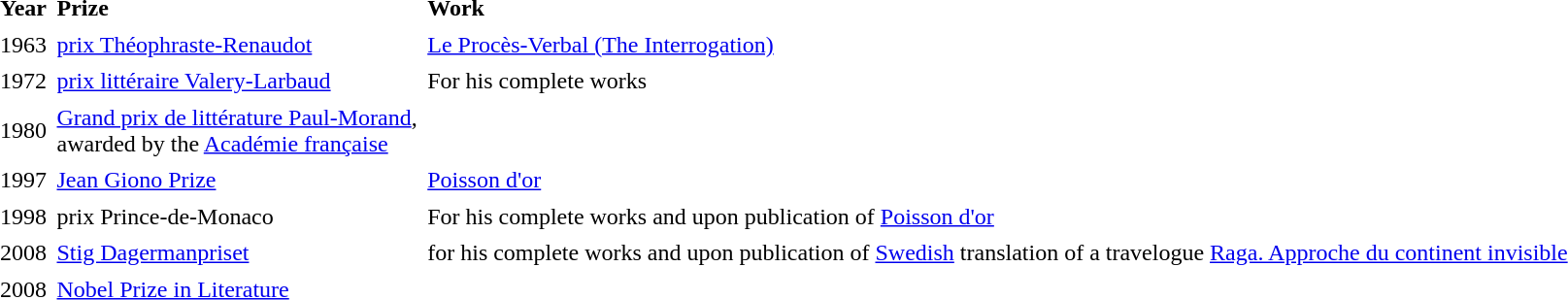<table cellspacing="5" style="position:relative; left:30">
<tr>
<td><strong>Year </strong></td>
<td><strong>Prize</strong></td>
<td><strong>Work</strong></td>
</tr>
<tr>
<td>1963</td>
<td><a href='#'>prix Théophraste-Renaudot</a></td>
<td><a href='#'>Le Procès-Verbal (The Interrogation)</a></td>
</tr>
<tr>
<td>1972</td>
<td><a href='#'>prix littéraire Valery-Larbaud</a></td>
<td>For his complete works</td>
</tr>
<tr>
<td>1980</td>
<td><a href='#'>Grand prix de littérature Paul-Morand</a>,<br> awarded by the <a href='#'>Académie française</a></td>
</tr>
<tr>
<td>1997</td>
<td><a href='#'>Jean Giono Prize</a></td>
<td><a href='#'>Poisson d'or</a></td>
</tr>
<tr>
<td>1998</td>
<td>prix Prince-de-Monaco</td>
<td>For his complete works and upon publication of <a href='#'>Poisson d'or</a></td>
</tr>
<tr>
<td>2008</td>
<td><a href='#'>Stig Dagermanpriset</a></td>
<td>for his complete works and upon publication of <a href='#'>Swedish</a> translation of a travelogue <a href='#'>Raga. Approche du continent invisible</a></td>
</tr>
<tr>
<td>2008</td>
<td><a href='#'>Nobel Prize in Literature</a></td>
</tr>
</table>
